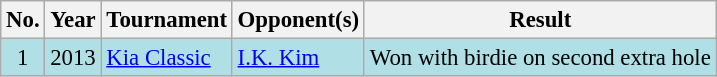<table class="wikitable" style="font-size:95%;">
<tr>
<th>No.</th>
<th>Year</th>
<th>Tournament</th>
<th>Opponent(s)</th>
<th>Result</th>
</tr>
<tr style="background:#B0E0E6;">
<td align=center>1</td>
<td align=center>2013</td>
<td><a href='#'>Kia Classic</a></td>
<td> <a href='#'>I.K. Kim</a></td>
<td>Won with birdie on second extra hole</td>
</tr>
</table>
